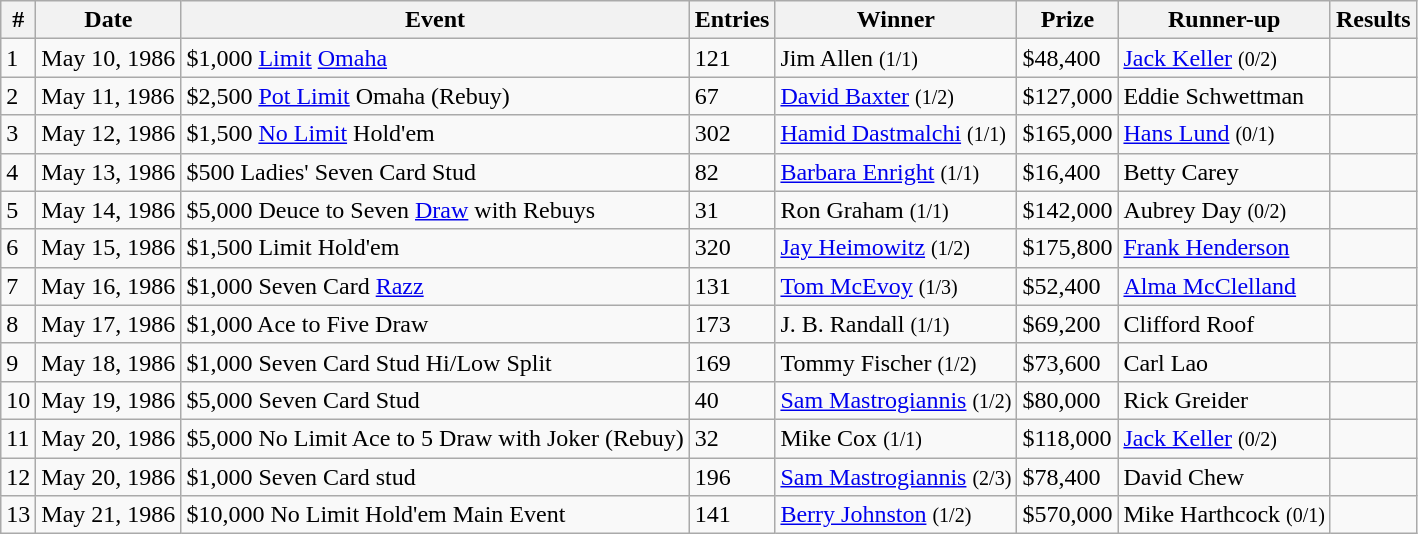<table class="wikitable sortable">
<tr>
<th>#</th>
<th>Date</th>
<th bgcolor="#FFEBAD">Event</th>
<th>Entries</th>
<th bgcolor="#FFEBAD">Winner</th>
<th bgcolor="#FFEBAD">Prize</th>
<th bgcolor="#FFEBAD">Runner-up</th>
<th>Results</th>
</tr>
<tr>
<td>1</td>
<td>May 10, 1986</td>
<td>$1,000 <a href='#'>Limit</a> <a href='#'>Omaha</a></td>
<td>121</td>
<td>Jim Allen <small>(1/1)</small></td>
<td>$48,400</td>
<td><a href='#'>Jack Keller</a> <small>(0/2)</small></td>
<td></td>
</tr>
<tr>
<td>2</td>
<td>May 11, 1986</td>
<td>$2,500 <a href='#'>Pot Limit</a> Omaha (Rebuy)</td>
<td>67</td>
<td><a href='#'>David Baxter</a> <small>(1/2)</small></td>
<td>$127,000</td>
<td>Eddie Schwettman</td>
<td></td>
</tr>
<tr>
<td>3</td>
<td>May 12, 1986</td>
<td>$1,500 <a href='#'>No Limit</a> Hold'em</td>
<td>302</td>
<td><a href='#'>Hamid Dastmalchi</a> <small>(1/1)</small></td>
<td>$165,000</td>
<td><a href='#'>Hans Lund</a>  <small>(0/1)</small></td>
<td></td>
</tr>
<tr>
<td>4</td>
<td>May 13, 1986</td>
<td>$500 Ladies' Seven Card Stud</td>
<td>82</td>
<td><a href='#'>Barbara Enright</a> <small>(1/1)</small></td>
<td>$16,400</td>
<td>Betty Carey</td>
<td></td>
</tr>
<tr>
<td>5</td>
<td>May 14, 1986</td>
<td>$5,000 Deuce to Seven <a href='#'>Draw</a> with Rebuys</td>
<td>31</td>
<td>Ron Graham <small>(1/1)</small></td>
<td>$142,000</td>
<td>Aubrey Day <small>(0/2)</small></td>
<td></td>
</tr>
<tr>
<td>6</td>
<td>May 15, 1986</td>
<td>$1,500 Limit Hold'em</td>
<td>320</td>
<td><a href='#'>Jay Heimowitz</a> <small>(1/2)</small></td>
<td>$175,800</td>
<td><a href='#'>Frank Henderson</a></td>
<td></td>
</tr>
<tr>
<td>7</td>
<td>May 16, 1986</td>
<td>$1,000 Seven Card <a href='#'>Razz</a></td>
<td>131</td>
<td><a href='#'>Tom McEvoy</a> <small>(1/3)</small></td>
<td>$52,400</td>
<td><a href='#'>Alma McClelland</a></td>
<td></td>
</tr>
<tr>
<td>8</td>
<td>May 17, 1986</td>
<td>$1,000 Ace to Five Draw</td>
<td>173</td>
<td>J. B. Randall <small>(1/1)</small></td>
<td>$69,200</td>
<td>Clifford Roof</td>
<td></td>
</tr>
<tr>
<td>9</td>
<td>May 18, 1986</td>
<td>$1,000 Seven Card Stud Hi/Low Split</td>
<td>169</td>
<td>Tommy Fischer <small>(1/2)</small></td>
<td>$73,600</td>
<td>Carl Lao</td>
<td></td>
</tr>
<tr>
<td>10</td>
<td>May 19, 1986</td>
<td>$5,000 Seven Card Stud</td>
<td>40</td>
<td><a href='#'>Sam Mastrogiannis</a> <small>(1/2)</small></td>
<td>$80,000</td>
<td>Rick Greider</td>
<td></td>
</tr>
<tr>
<td>11</td>
<td>May 20, 1986</td>
<td>$5,000 No Limit Ace to 5 Draw with Joker (Rebuy)</td>
<td>32</td>
<td>Mike Cox <small>(1/1)</small></td>
<td>$118,000</td>
<td><a href='#'>Jack Keller</a> <small>(0/2)</small></td>
<td></td>
</tr>
<tr>
<td>12</td>
<td>May 20, 1986</td>
<td>$1,000 Seven Card stud</td>
<td>196</td>
<td><a href='#'>Sam Mastrogiannis</a> <small>(2/3)</small></td>
<td>$78,400</td>
<td>David Chew</td>
<td></td>
</tr>
<tr>
<td>13</td>
<td>May 21, 1986</td>
<td>$10,000 No Limit Hold'em Main Event</td>
<td>141</td>
<td><a href='#'>Berry Johnston</a> <small>(1/2)</small></td>
<td>$570,000</td>
<td>Mike Harthcock <small>(0/1)</small></td>
<td></td>
</tr>
</table>
